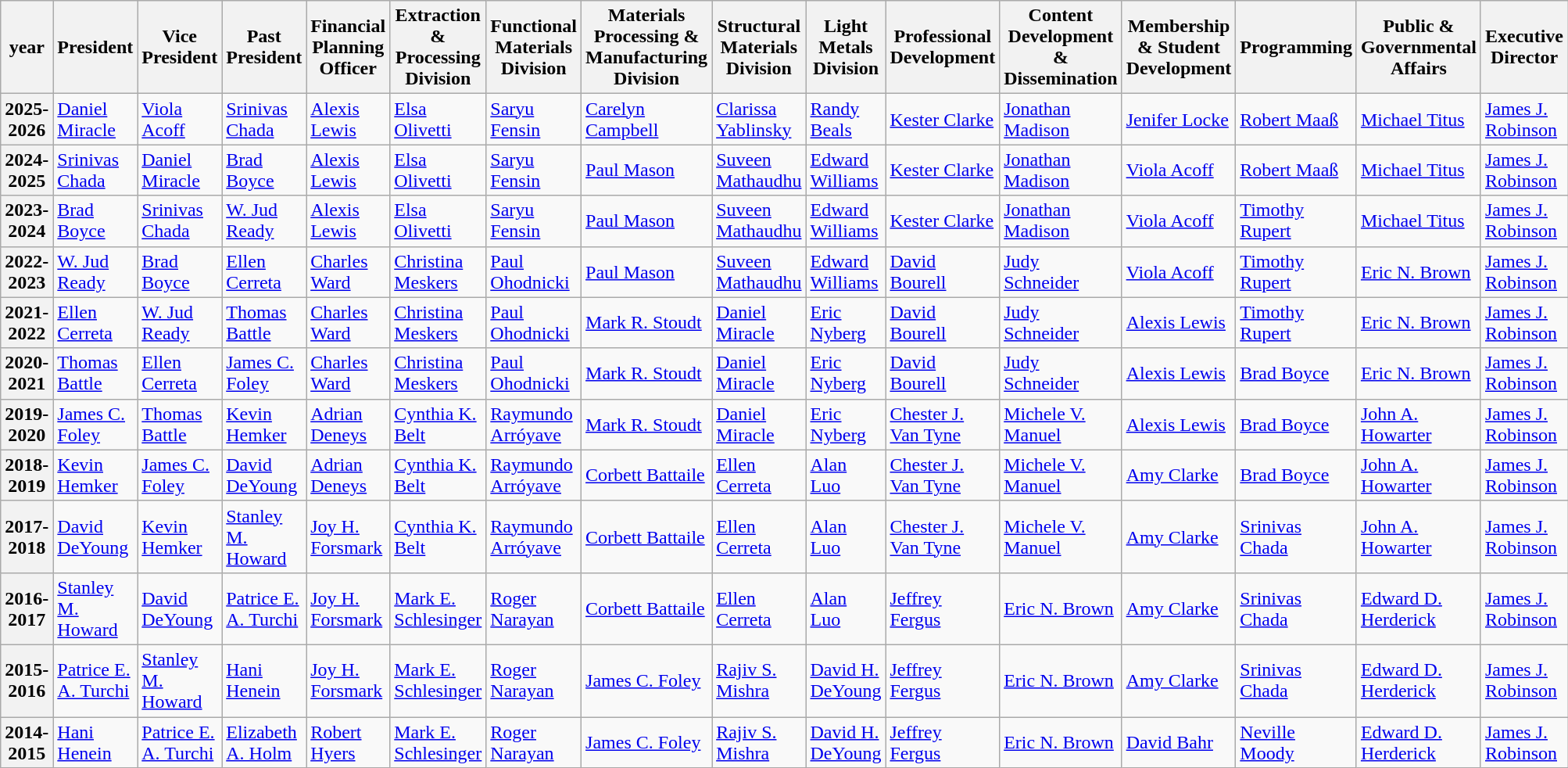<table class="wikitable mw-collapsible plainrowheaders">
<tr>
<th scope="col">year</th>
<th scope="col">President</th>
<th scope="col">Vice President</th>
<th scope="col">Past President</th>
<th scope="col">Financial Planning Officer</th>
<th scope="col">Extraction & Processing Division</th>
<th scope="col">Functional Materials Division</th>
<th scope="col">Materials Processing & Manufacturing Division</th>
<th scope="col">Structural Materials Division</th>
<th scope="col">Light Metals Division</th>
<th scope="col">Professional Development</th>
<th scope="col">Content Development & Dissemination</th>
<th scope="col">Membership & Student Development</th>
<th scope="col">Programming</th>
<th scope="col">Public & Governmental Affairs</th>
<th scope="col">Executive Director</th>
</tr>
<tr>
<th scope="row">2025-2026</th>
<td><a href='#'>Daniel Miracle</a></td>
<td><a href='#'>Viola Acoff</a></td>
<td><a href='#'>Srinivas Chada</a></td>
<td><a href='#'>Alexis Lewis</a></td>
<td><a href='#'>Elsa Olivetti</a></td>
<td><a href='#'>Saryu Fensin</a></td>
<td><a href='#'>Carelyn Campbell</a></td>
<td><a href='#'>Clarissa Yablinsky</a></td>
<td><a href='#'>Randy Beals</a></td>
<td><a href='#'>Kester Clarke</a></td>
<td><a href='#'>Jonathan Madison</a></td>
<td><a href='#'>Jenifer Locke</a></td>
<td><a href='#'>Robert Maaß</a></td>
<td><a href='#'>Michael Titus</a></td>
<td><a href='#'>James J. Robinson</a></td>
</tr>
<tr>
<th scope="row">2024-2025</th>
<td><a href='#'>Srinivas Chada</a></td>
<td><a href='#'>Daniel Miracle</a></td>
<td><a href='#'>Brad Boyce</a></td>
<td><a href='#'>Alexis Lewis</a></td>
<td><a href='#'>Elsa Olivetti</a></td>
<td><a href='#'>Saryu Fensin</a></td>
<td><a href='#'>Paul Mason</a></td>
<td><a href='#'>Suveen Mathaudhu</a></td>
<td><a href='#'>Edward Williams</a></td>
<td><a href='#'>Kester Clarke</a></td>
<td><a href='#'>Jonathan Madison</a></td>
<td><a href='#'>Viola Acoff</a></td>
<td><a href='#'>Robert Maaß</a></td>
<td><a href='#'>Michael Titus</a></td>
<td><a href='#'>James J. Robinson</a></td>
</tr>
<tr>
<th scope="row">2023-2024</th>
<td><a href='#'>Brad Boyce</a></td>
<td><a href='#'>Srinivas Chada</a></td>
<td><a href='#'>W. Jud Ready</a></td>
<td><a href='#'>Alexis Lewis</a></td>
<td><a href='#'>Elsa Olivetti</a></td>
<td><a href='#'>Saryu Fensin</a></td>
<td><a href='#'>Paul Mason</a></td>
<td><a href='#'>Suveen Mathaudhu</a></td>
<td><a href='#'>Edward Williams</a></td>
<td><a href='#'>Kester Clarke</a></td>
<td><a href='#'>Jonathan Madison</a></td>
<td><a href='#'>Viola Acoff</a></td>
<td><a href='#'>Timothy Rupert</a></td>
<td><a href='#'>Michael Titus</a></td>
<td><a href='#'>James J. Robinson</a></td>
</tr>
<tr>
<th scope="row">2022-2023</th>
<td><a href='#'>W. Jud Ready</a></td>
<td><a href='#'>Brad Boyce</a></td>
<td><a href='#'>Ellen Cerreta</a></td>
<td><a href='#'>Charles Ward</a></td>
<td><a href='#'>Christina Meskers</a></td>
<td><a href='#'>Paul Ohodnicki</a></td>
<td><a href='#'>Paul Mason</a></td>
<td><a href='#'>Suveen Mathaudhu</a></td>
<td><a href='#'>Edward Williams</a></td>
<td><a href='#'>David Bourell</a></td>
<td><a href='#'>Judy Schneider</a></td>
<td><a href='#'>Viola Acoff</a></td>
<td><a href='#'>Timothy Rupert</a></td>
<td><a href='#'>Eric N. Brown</a></td>
<td><a href='#'>James J. Robinson</a></td>
</tr>
<tr>
<th scope="row">2021-2022</th>
<td><a href='#'>Ellen Cerreta</a></td>
<td><a href='#'>W. Jud Ready</a></td>
<td><a href='#'>Thomas Battle</a></td>
<td><a href='#'>Charles Ward</a></td>
<td><a href='#'>Christina Meskers</a></td>
<td><a href='#'>Paul Ohodnicki</a></td>
<td><a href='#'>Mark R. Stoudt</a></td>
<td><a href='#'>Daniel Miracle</a></td>
<td><a href='#'>Eric Nyberg</a></td>
<td><a href='#'>David Bourell</a></td>
<td><a href='#'>Judy Schneider</a></td>
<td><a href='#'>Alexis Lewis</a></td>
<td><a href='#'>Timothy Rupert</a></td>
<td><a href='#'>Eric N. Brown</a></td>
<td><a href='#'>James J. Robinson</a></td>
</tr>
<tr>
<th scope="row">2020-2021</th>
<td><a href='#'>Thomas Battle</a></td>
<td><a href='#'>Ellen Cerreta</a></td>
<td><a href='#'>James C. Foley</a></td>
<td><a href='#'>Charles Ward</a></td>
<td><a href='#'>Christina Meskers</a></td>
<td><a href='#'>Paul Ohodnicki</a></td>
<td><a href='#'>Mark R. Stoudt</a></td>
<td><a href='#'>Daniel Miracle</a></td>
<td><a href='#'>Eric Nyberg</a></td>
<td><a href='#'>David Bourell</a></td>
<td><a href='#'>Judy Schneider</a></td>
<td><a href='#'>Alexis Lewis</a></td>
<td><a href='#'>Brad Boyce</a></td>
<td><a href='#'>Eric N. Brown</a></td>
<td><a href='#'>James J. Robinson</a></td>
</tr>
<tr>
<th scope="row">2019-2020</th>
<td><a href='#'>James C. Foley</a></td>
<td><a href='#'>Thomas Battle</a></td>
<td><a href='#'>Kevin Hemker</a></td>
<td><a href='#'>Adrian Deneys</a></td>
<td><a href='#'>Cynthia K. Belt</a></td>
<td><a href='#'>Raymundo Arróyave</a></td>
<td><a href='#'>Mark R. Stoudt</a></td>
<td><a href='#'>Daniel Miracle</a></td>
<td><a href='#'>Eric Nyberg</a></td>
<td><a href='#'>Chester J. Van Tyne</a></td>
<td><a href='#'>Michele V. Manuel</a></td>
<td><a href='#'>Alexis Lewis</a></td>
<td><a href='#'>Brad Boyce</a></td>
<td><a href='#'>John A. Howarter</a></td>
<td><a href='#'>James J. Robinson</a></td>
</tr>
<tr>
<th scope="row">2018-2019</th>
<td><a href='#'>Kevin Hemker</a></td>
<td><a href='#'>James C. Foley</a></td>
<td><a href='#'>David DeYoung</a></td>
<td><a href='#'>Adrian Deneys</a></td>
<td><a href='#'>Cynthia K. Belt</a></td>
<td><a href='#'>Raymundo Arróyave</a></td>
<td><a href='#'>Corbett Battaile</a></td>
<td><a href='#'>Ellen Cerreta</a></td>
<td><a href='#'>Alan Luo</a></td>
<td><a href='#'>Chester J. Van Tyne</a></td>
<td><a href='#'>Michele V. Manuel</a></td>
<td><a href='#'>Amy Clarke</a></td>
<td><a href='#'>Brad Boyce</a></td>
<td><a href='#'>John A. Howarter</a></td>
<td><a href='#'>James J. Robinson</a></td>
</tr>
<tr>
<th scope="row">2017-2018</th>
<td><a href='#'>David DeYoung</a></td>
<td><a href='#'>Kevin Hemker</a></td>
<td><a href='#'>Stanley M. Howard</a></td>
<td><a href='#'>Joy H. Forsmark</a></td>
<td><a href='#'>Cynthia K. Belt</a></td>
<td><a href='#'>Raymundo Arróyave</a></td>
<td><a href='#'>Corbett Battaile</a></td>
<td><a href='#'>Ellen Cerreta</a></td>
<td><a href='#'>Alan Luo</a></td>
<td><a href='#'>Chester J. Van Tyne</a></td>
<td><a href='#'>Michele V. Manuel</a></td>
<td><a href='#'>Amy Clarke</a></td>
<td><a href='#'>Srinivas Chada</a></td>
<td><a href='#'>John A. Howarter</a></td>
<td><a href='#'>James J. Robinson</a></td>
</tr>
<tr>
<th scope="row">2016-2017</th>
<td><a href='#'>Stanley M. Howard</a></td>
<td><a href='#'>David DeYoung</a></td>
<td><a href='#'>Patrice E. A. Turchi</a></td>
<td><a href='#'>Joy H. Forsmark</a></td>
<td><a href='#'>Mark E. Schlesinger</a></td>
<td><a href='#'>Roger Narayan</a></td>
<td><a href='#'>Corbett Battaile</a></td>
<td><a href='#'>Ellen Cerreta</a></td>
<td><a href='#'>Alan Luo</a></td>
<td><a href='#'>Jeffrey Fergus</a></td>
<td><a href='#'>Eric N. Brown</a></td>
<td><a href='#'>Amy Clarke</a></td>
<td><a href='#'>Srinivas Chada</a></td>
<td><a href='#'>Edward D. Herderick</a></td>
<td><a href='#'>James J. Robinson</a></td>
</tr>
<tr>
<th scope="row">2015-2016</th>
<td><a href='#'>Patrice E. A. Turchi</a></td>
<td><a href='#'>Stanley M. Howard</a></td>
<td><a href='#'>Hani Henein</a></td>
<td><a href='#'>Joy H. Forsmark</a></td>
<td><a href='#'>Mark E. Schlesinger</a></td>
<td><a href='#'>Roger Narayan</a></td>
<td><a href='#'>James C. Foley</a></td>
<td><a href='#'>Rajiv S. Mishra</a></td>
<td><a href='#'>David H. DeYoung</a></td>
<td><a href='#'>Jeffrey Fergus</a></td>
<td><a href='#'>Eric N. Brown</a></td>
<td><a href='#'>Amy Clarke</a></td>
<td><a href='#'>Srinivas Chada</a></td>
<td><a href='#'>Edward D. Herderick</a></td>
<td><a href='#'>James J. Robinson</a></td>
</tr>
<tr>
<th scope="row">2014-2015</th>
<td><a href='#'>Hani Henein</a></td>
<td><a href='#'>Patrice E. A. Turchi</a></td>
<td><a href='#'>Elizabeth A. Holm</a></td>
<td><a href='#'>Robert Hyers</a></td>
<td><a href='#'>Mark E. Schlesinger</a></td>
<td><a href='#'>Roger Narayan</a></td>
<td><a href='#'>James C. Foley</a></td>
<td><a href='#'>Rajiv S. Mishra</a></td>
<td><a href='#'>David H. DeYoung</a></td>
<td><a href='#'>Jeffrey Fergus</a></td>
<td><a href='#'>Eric N. Brown</a></td>
<td><a href='#'>David Bahr</a></td>
<td><a href='#'>Neville Moody</a></td>
<td><a href='#'>Edward D. Herderick</a></td>
<td><a href='#'>James J. Robinson</a></td>
</tr>
</table>
